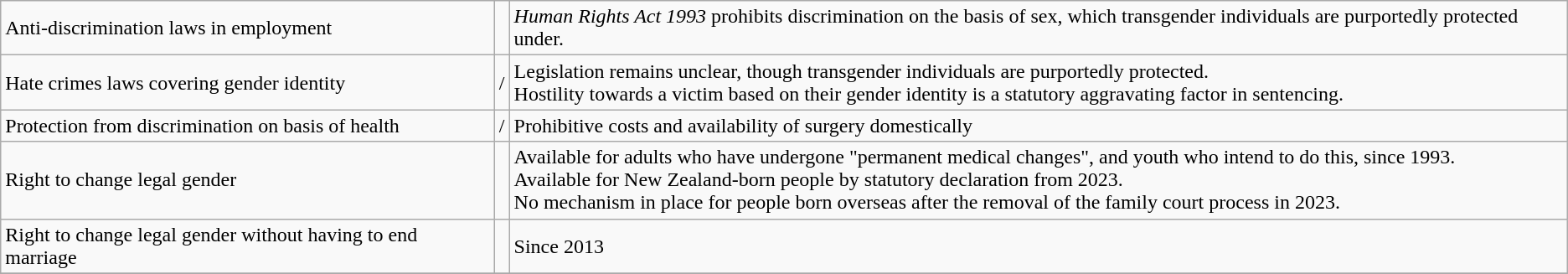<table class="wikitable">
<tr>
<td>Anti-discrimination laws in employment</td>
<td></td>
<td><em>Human Rights Act 1993</em> prohibits discrimination on the basis of sex, which transgender individuals are purportedly protected under.</td>
</tr>
<tr>
<td>Hate crimes laws covering gender identity</td>
<td>/</td>
<td>Legislation remains unclear, though transgender individuals are purportedly protected.<br>Hostility towards a victim based on their gender identity is a statutory aggravating factor in sentencing.</td>
</tr>
<tr>
<td>Protection from discrimination on basis of health</td>
<td>/</td>
<td>Prohibitive costs and availability of surgery domestically</td>
</tr>
<tr>
<td>Right to change legal gender</td>
<td></td>
<td>Available for adults who have undergone "permanent medical changes", and youth who intend to do this, since 1993.<br>Available for New Zealand-born people by statutory declaration from 2023.<br>No mechanism in place for people born overseas after the removal of the family court process in 2023.</td>
</tr>
<tr>
<td>Right to change legal gender without having to end marriage</td>
<td></td>
<td>Since 2013</td>
</tr>
<tr>
</tr>
</table>
